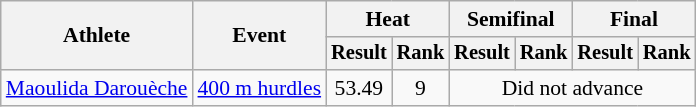<table class="wikitable" style="font-size:90%">
<tr>
<th rowspan="2">Athlete</th>
<th rowspan="2">Event</th>
<th colspan="2">Heat</th>
<th colspan="2">Semifinal</th>
<th colspan="2">Final</th>
</tr>
<tr style="font-size:95%">
<th>Result</th>
<th>Rank</th>
<th>Result</th>
<th>Rank</th>
<th>Result</th>
<th>Rank</th>
</tr>
<tr align=center>
<td align=left><a href='#'>Maoulida Darouèche</a></td>
<td align=left><a href='#'>400 m hurdles</a></td>
<td>53.49</td>
<td>9</td>
<td colspan=4>Did not advance</td>
</tr>
</table>
